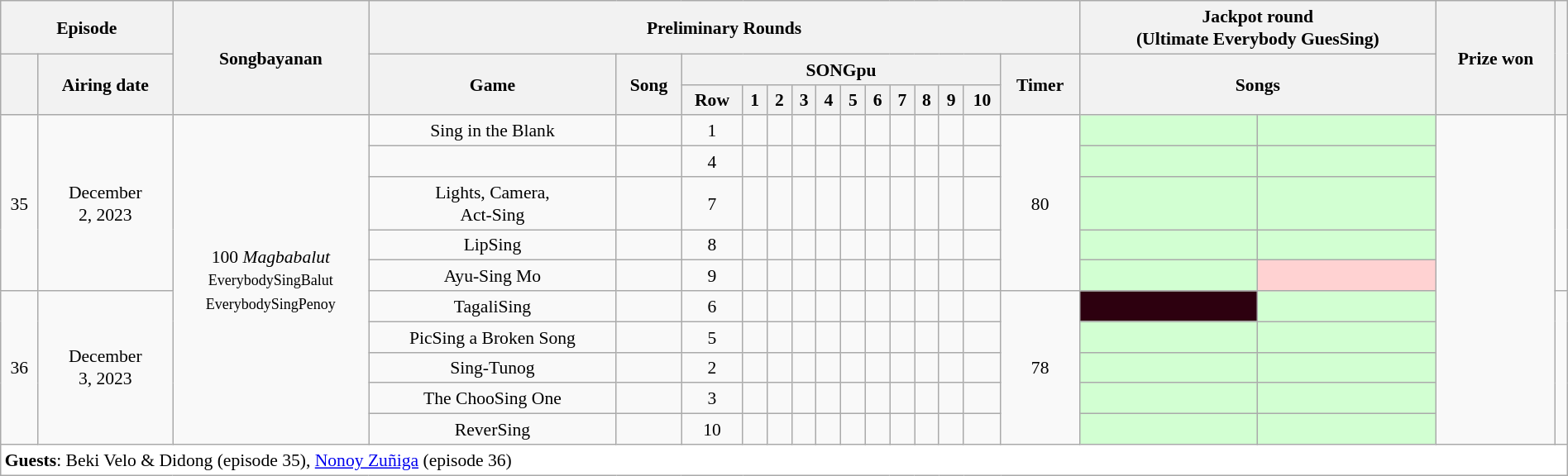<table class="wikitable mw-collapsible mw-collapsed" style="text-align:center; font-size:90%; line-height:18px;" width="100%">
<tr>
<th colspan=2>Episode</th>
<th rowspan=3>Songbayanan</th>
<th colspan=14>Preliminary Rounds</th>
<th colspan=2>Jackpot round<br><strong>(Ultimate Everybody GuesSing)</strong></th>
<th rowspan=3>Prize won</th>
<th rowspan=3></th>
</tr>
<tr>
<th rowspan=2></th>
<th rowspan=2>Airing date</th>
<th rowspan=2>Game</th>
<th rowspan=2>Song</th>
<th colspan=11>SONGpu</th>
<th rowspan=2>Timer</th>
<th colspan=2 rowspan=2>Songs</th>
</tr>
<tr>
<th>Row</th>
<th>1</th>
<th>2</th>
<th>3</th>
<th>4</th>
<th>5</th>
<th>6</th>
<th>7</th>
<th>8</th>
<th>9</th>
<th>10</th>
</tr>
<tr>
<td rowspan=5>35</td>
<td rowspan=5>December<br>2, 2023</td>
<td rowspan=10>100 <em>Magbabalut</em><br><small>EverybodySingBalut<br>EverybodySingPenoy</small></td>
<td>Sing in the Blank</td>
<td></td>
<td>1</td>
<td></td>
<td></td>
<td></td>
<td></td>
<td></td>
<td></td>
<td></td>
<td></td>
<td></td>
<td></td>
<td rowspan=5>80<br></td>
<td bgcolor=D2FFD2></td>
<td bgcolor=D2FFD2></td>
<td rowspan=10></td>
<td rowspan=5><br></td>
</tr>
<tr>
<td></td>
<td></td>
<td>4</td>
<td></td>
<td></td>
<td></td>
<td></td>
<td></td>
<td></td>
<td></td>
<td></td>
<td></td>
<td></td>
<td bgcolor=D2FFD2></td>
<td bgcolor=D2FFD2></td>
</tr>
<tr>
<td>Lights, Camera,<br>Act-Sing</td>
<td></td>
<td>7</td>
<td></td>
<td></td>
<td></td>
<td></td>
<td></td>
<td></td>
<td></td>
<td></td>
<td></td>
<td></td>
<td bgcolor=D2FFD2></td>
<td bgcolor=D2FFD2></td>
</tr>
<tr>
<td>LipSing</td>
<td></td>
<td>8</td>
<td></td>
<td></td>
<td></td>
<td></td>
<td></td>
<td></td>
<td></td>
<td></td>
<td></td>
<td></td>
<td bgcolor=D2FFD2></td>
<td bgcolor=D2FFD2></td>
</tr>
<tr>
<td>Ayu-Sing Mo</td>
<td></td>
<td>9</td>
<td></td>
<td></td>
<td></td>
<td></td>
<td></td>
<td></td>
<td></td>
<td></td>
<td></td>
<td></td>
<td bgcolor=D2FFD2></td>
<td bgcolor=FFD2D2></td>
</tr>
<tr>
<td rowspan=5>36</td>
<td rowspan=5>December<br>3, 2023</td>
<td>TagaliSing</td>
<td></td>
<td>6</td>
<td></td>
<td></td>
<td></td>
<td></td>
<td></td>
<td></td>
<td></td>
<td></td>
<td></td>
<td></td>
<td rowspan=5>78<br></td>
<td bgcolor="FFD2D2; border:solid 4px #FFD700;"></td>
<td bgcolor=D2FFD2></td>
<td rowspan=5><br></td>
</tr>
<tr>
<td>PicSing a Broken Song</td>
<td></td>
<td>5</td>
<td></td>
<td></td>
<td></td>
<td></td>
<td></td>
<td></td>
<td></td>
<td></td>
<td></td>
<td></td>
<td bgcolor=D2FFD2></td>
<td bgcolor=D2FFD2></td>
</tr>
<tr>
<td>Sing-Tunog</td>
<td></td>
<td>2</td>
<td></td>
<td></td>
<td></td>
<td></td>
<td></td>
<td></td>
<td></td>
<td></td>
<td></td>
<td></td>
<td bgcolor=D2FFD2></td>
<td bgcolor=D2FFD2></td>
</tr>
<tr>
<td>The ChooSing One</td>
<td></td>
<td>3</td>
<td></td>
<td></td>
<td></td>
<td></td>
<td></td>
<td></td>
<td></td>
<td></td>
<td></td>
<td></td>
<td bgcolor=D2FFD2></td>
<td bgcolor=D2FFD2></td>
</tr>
<tr>
<td>ReverSing</td>
<td></td>
<td>10</td>
<td></td>
<td></td>
<td></td>
<td></td>
<td></td>
<td></td>
<td></td>
<td></td>
<td></td>
<td></td>
<td bgcolor=D2FFD2></td>
<td bgcolor=D2FFD2></td>
</tr>
<tr>
<td colspan=21 style="background:white;" align="left"><strong>Guests</strong>: Beki Velo & Didong (episode 35), <a href='#'>Nonoy Zuñiga</a> (episode 36)</td>
</tr>
</table>
